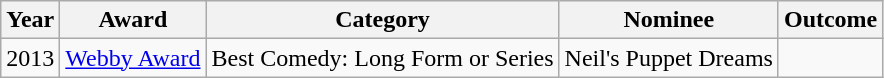<table class="wikitable">
<tr>
<th>Year</th>
<th>Award</th>
<th>Category</th>
<th>Nominee</th>
<th>Outcome</th>
</tr>
<tr>
<td>2013</td>
<td><a href='#'>Webby Award</a></td>
<td>Best Comedy: Long Form or Series</td>
<td>Neil's Puppet Dreams</td>
<td></td>
</tr>
</table>
